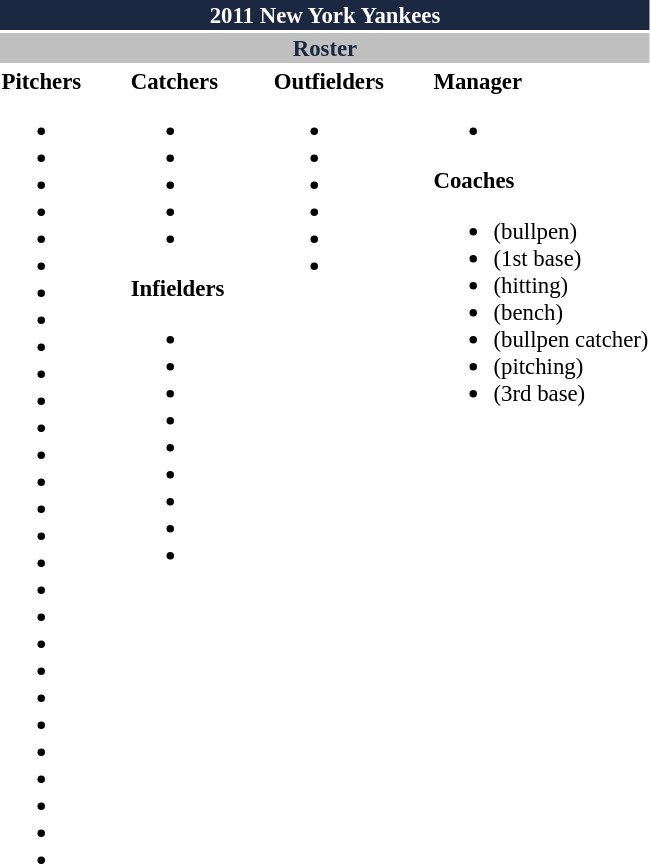<table class="toccolours" style="font-size: 95%;">
<tr>
<th colspan="10" style="background:#1c2841; color:white; text-align:center;">2011 New York Yankees</th>
</tr>
<tr>
<td colspan="10" style="background:silver; color:#1c2841; text-align:center;"><strong>Roster</strong></td>
</tr>
<tr>
<td valign="top"><strong>Pitchers</strong><br><ul><li></li><li></li><li></li><li></li><li></li><li></li><li></li><li></li><li></li><li></li><li></li><li></li><li></li><li></li><li></li><li></li><li></li><li></li><li></li><li></li><li></li><li></li><li></li><li></li><li></li><li></li><li></li><li></li></ul></td>
<td style="width:25px;"></td>
<td valign="top"><strong>Catchers</strong><br><ul><li></li><li></li><li></li><li></li><li></li></ul><strong>Infielders</strong><ul><li></li><li></li><li></li><li></li><li></li><li></li><li></li><li></li><li></li></ul></td>
<td style="width:25px;"></td>
<td valign="top"><strong>Outfielders</strong><br><ul><li></li><li></li><li></li><li></li><li></li><li></li></ul></td>
<td style="width:25px;"></td>
<td valign="top"><strong>Manager</strong><br><ul><li></li></ul><strong>Coaches</strong><ul><li> (bullpen)</li><li>  (1st base)</li><li>  (hitting)</li><li> (bench)</li><li> (bullpen catcher)</li><li> (pitching)</li><li> (3rd base)</li></ul></td>
</tr>
</table>
